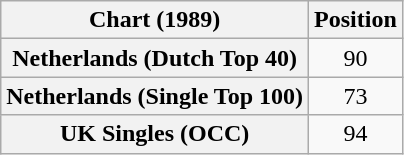<table class="wikitable sortable plainrowheaders" style="text-align:center">
<tr>
<th>Chart (1989)</th>
<th>Position</th>
</tr>
<tr>
<th scope="row">Netherlands (Dutch Top 40)</th>
<td>90</td>
</tr>
<tr>
<th scope="row">Netherlands (Single Top 100)</th>
<td>73</td>
</tr>
<tr>
<th scope="row">UK Singles (OCC)</th>
<td>94</td>
</tr>
</table>
